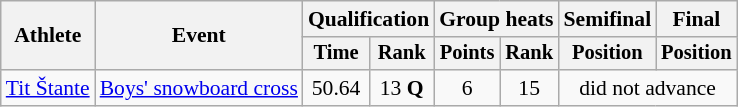<table class="wikitable" style="font-size:90%">
<tr>
<th rowspan="2">Athlete</th>
<th rowspan="2">Event</th>
<th colspan=2>Qualification</th>
<th colspan=2>Group heats</th>
<th>Semifinal</th>
<th>Final</th>
</tr>
<tr style="font-size:95%">
<th>Time</th>
<th>Rank</th>
<th>Points</th>
<th>Rank</th>
<th>Position</th>
<th>Position</th>
</tr>
<tr align=center>
<td align=left><a href='#'>Tit Štante</a></td>
<td align=left><a href='#'>Boys' snowboard cross</a></td>
<td>50.64</td>
<td>13 <strong>Q</strong></td>
<td>6</td>
<td>15</td>
<td colspan=2>did not advance</td>
</tr>
</table>
